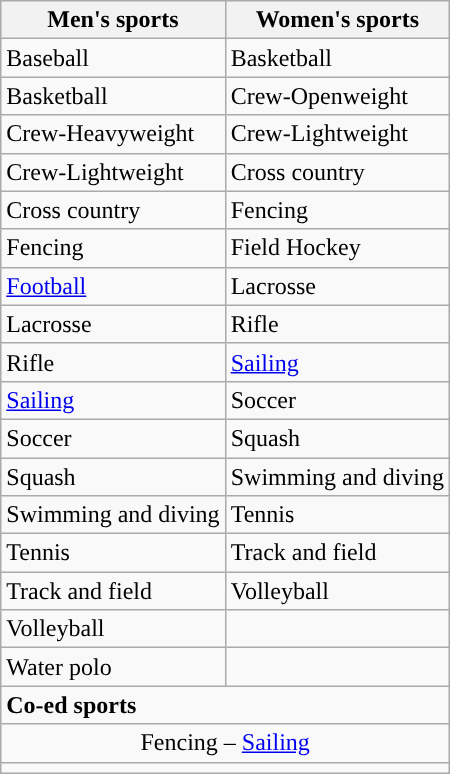<table class="wikitable" style=" ">
<tr>
<th width=px>Men's sports</th>
<th width=px>Women's sports</th>
</tr>
<tr>
<td>Baseball</td>
<td>Basketball</td>
</tr>
<tr>
<td>Basketball</td>
<td>Crew-Openweight</td>
</tr>
<tr>
<td>Crew-Heavyweight</td>
<td>Crew-Lightweight</td>
</tr>
<tr>
<td>Crew-Lightweight</td>
<td>Cross country</td>
</tr>
<tr>
<td>Cross country</td>
<td>Fencing</td>
</tr>
<tr>
<td>Fencing</td>
<td>Field Hockey</td>
</tr>
<tr>
<td><a href='#'>Football</a></td>
<td>Lacrosse</td>
</tr>
<tr>
<td>Lacrosse</td>
<td>Rifle</td>
</tr>
<tr>
<td>Rifle</td>
<td><a href='#'>Sailing</a></td>
</tr>
<tr>
<td><a href='#'>Sailing</a></td>
<td>Soccer</td>
</tr>
<tr>
<td>Soccer</td>
<td>Squash</td>
</tr>
<tr>
<td>Squash</td>
<td>Swimming and diving</td>
</tr>
<tr>
<td>Swimming and diving</td>
<td>Tennis</td>
</tr>
<tr>
<td>Tennis</td>
<td>Track and field</td>
</tr>
<tr>
<td>Track and field</td>
<td>Volleyball</td>
</tr>
<tr>
<td>Volleyball</td>
<td></td>
</tr>
<tr>
<td>Water polo</td>
<td></td>
</tr>
<tr>
<td colspan="2"><strong>Co-ed sports</strong></td>
</tr>
<tr style="text-align:center">
<td colspan="2">Fencing – <a href='#'>Sailing</a></td>
</tr>
<tr>
<td colspan=2></td>
</tr>
</table>
